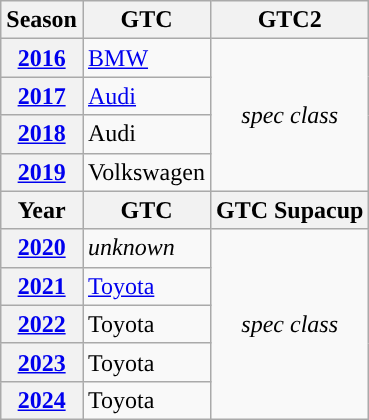<table class="wikitable" style="font-size:100%">
<tr>
<th>Season</th>
<th>GTC</th>
<th>GTC2</th>
</tr>
<tr>
<th><a href='#'>2016</a></th>
<td><a href='#'>BMW</a></td>
<td rowspan=4 align=center><em>spec class</em></td>
</tr>
<tr>
<th><a href='#'>2017</a></th>
<td><a href='#'>Audi</a></td>
</tr>
<tr>
<th><a href='#'>2018</a></th>
<td>Audi</td>
</tr>
<tr>
<th><a href='#'>2019</a></th>
<td>Volkswagen</td>
</tr>
<tr>
<th>Year</th>
<th>GTC</th>
<th>GTC Supacup</th>
</tr>
<tr>
<th><a href='#'>2020</a></th>
<td><em>unknown</em></td>
<td rowspan="5" align="center"><em>spec class</em></td>
</tr>
<tr>
<th><a href='#'>2021</a></th>
<td><a href='#'>Toyota</a></td>
</tr>
<tr>
<th><a href='#'>2022</a></th>
<td>Toyota</td>
</tr>
<tr>
<th><a href='#'>2023</a></th>
<td>Toyota</td>
</tr>
<tr>
<th><a href='#'>2024</a></th>
<td>Toyota</td>
</tr>
</table>
